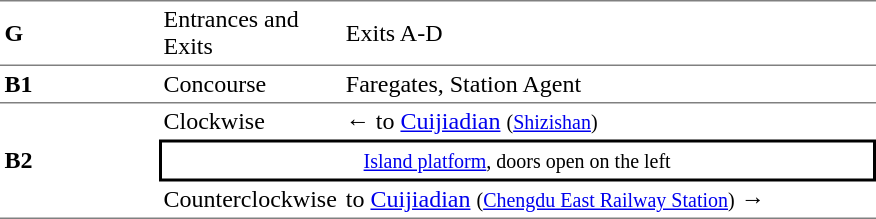<table cellspacing=0 cellpadding=3>
<tr>
<td style="border-top:solid 1px gray;border-bottom:solid 1px gray;" width=100><strong>G</strong></td>
<td style="border-top:solid 1px gray;border-bottom:solid 1px gray;" width=100>Entrances and Exits</td>
<td style="border-top:solid 1px gray;border-bottom:solid 1px gray;" width=350>Exits A-D</td>
</tr>
<tr>
<td style="border-top:solid 0px gray;border-bottom:solid 1px gray;" width=100><strong>B1</strong></td>
<td style="border-top:solid 0px gray;border-bottom:solid 1px gray;" width=100>Concourse</td>
<td style="border-top:solid 0px gray;border-bottom:solid 1px gray;" width=350>Faregates, Station Agent</td>
</tr>
<tr>
<td style="border-bottom:solid 1px gray;" rowspan=3><strong>B2</strong></td>
<td>Clockwise</td>
<td>←  to <a href='#'>Cuijiadian</a> <small>(<a href='#'>Shizishan</a>)</small></td>
</tr>
<tr>
<td style="border-right:solid 2px black;border-left:solid 2px black;border-top:solid 2px black;border-bottom:solid 2px black;text-align:center;" colspan=2><small><a href='#'>Island platform</a>, doors open on the left</small></td>
</tr>
<tr>
<td style="border-bottom:solid 1px gray;">Counterclockwise</td>
<td style="border-bottom:solid 1px gray;">  to <a href='#'>Cuijiadian</a> <small>(<a href='#'>Chengdu East Railway Station</a>)</small> →</td>
</tr>
</table>
